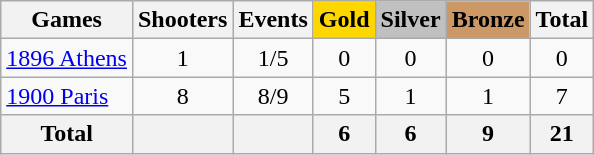<table class="wikitable sortable" style="text-align:center">
<tr>
<th>Games</th>
<th>Shooters</th>
<th>Events</th>
<th style="background-color:gold;">Gold</th>
<th style="background-color:silver;">Silver</th>
<th style="background-color:#c96;">Bronze</th>
<th>Total</th>
</tr>
<tr>
<td align=left><a href='#'>1896 Athens</a></td>
<td>1</td>
<td>1/5</td>
<td>0</td>
<td>0</td>
<td>0</td>
<td>0</td>
</tr>
<tr>
<td align=left><a href='#'>1900 Paris</a></td>
<td>8</td>
<td>8/9</td>
<td>5</td>
<td>1</td>
<td>1</td>
<td>7</td>
</tr>
<tr>
<th>Total</th>
<th></th>
<th></th>
<th>6</th>
<th>6</th>
<th>9</th>
<th>21</th>
</tr>
</table>
